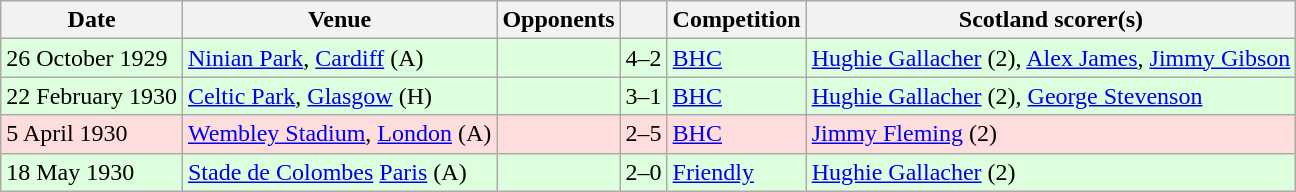<table class="wikitable">
<tr>
<th>Date</th>
<th>Venue</th>
<th>Opponents</th>
<th></th>
<th>Competition</th>
<th>Scotland scorer(s)</th>
</tr>
<tr bgcolor=#ddffdd>
<td>26 October 1929</td>
<td><a href='#'>Ninian Park</a>, <a href='#'>Cardiff</a> (A)</td>
<td></td>
<td align=center>4–2</td>
<td><a href='#'>BHC</a></td>
<td><a href='#'>Hughie Gallacher</a> (2), <a href='#'>Alex James</a>, <a href='#'>Jimmy Gibson</a></td>
</tr>
<tr bgcolor=#ddffdd>
<td>22 February 1930</td>
<td><a href='#'>Celtic Park</a>, <a href='#'>Glasgow</a> (H)</td>
<td></td>
<td align=center>3–1</td>
<td><a href='#'>BHC</a></td>
<td><a href='#'>Hughie Gallacher</a> (2), <a href='#'>George Stevenson</a></td>
</tr>
<tr bgcolor=#ffdddd>
<td>5 April 1930</td>
<td><a href='#'>Wembley Stadium</a>, <a href='#'>London</a> (A)</td>
<td></td>
<td align=center>2–5</td>
<td><a href='#'>BHC</a></td>
<td><a href='#'>Jimmy Fleming</a> (2)</td>
</tr>
<tr bgcolor=#ddffdd>
<td>18 May 1930</td>
<td><a href='#'>Stade de Colombes</a> <a href='#'>Paris</a> (A)</td>
<td></td>
<td align=center>2–0</td>
<td><a href='#'>Friendly</a></td>
<td><a href='#'>Hughie Gallacher</a> (2)</td>
</tr>
</table>
